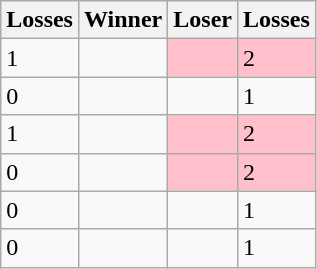<table class=wikitable>
<tr>
<th>Losses</th>
<th>Winner</th>
<th>Loser</th>
<th>Losses</th>
</tr>
<tr>
<td>1</td>
<td></td>
<td bgcolor=pink></td>
<td bgcolor=pink>2</td>
</tr>
<tr>
<td>0</td>
<td></td>
<td></td>
<td>1</td>
</tr>
<tr>
<td>1</td>
<td></td>
<td bgcolor=pink></td>
<td bgcolor=pink>2</td>
</tr>
<tr>
<td>0</td>
<td></td>
<td bgcolor=pink></td>
<td bgcolor=pink>2</td>
</tr>
<tr>
<td>0</td>
<td></td>
<td></td>
<td>1</td>
</tr>
<tr>
<td>0</td>
<td></td>
<td></td>
<td>1</td>
</tr>
</table>
